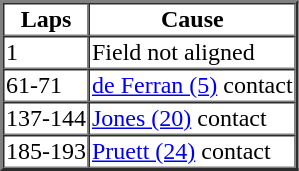<table border=2 cellspacing=0>
<tr>
<th>Laps</th>
<th>Cause</th>
</tr>
<tr>
<td>1</td>
<td>Field not aligned</td>
</tr>
<tr>
<td>61-71</td>
<td><a href='#'>de Ferran (5)</a> contact</td>
</tr>
<tr>
<td>137-144</td>
<td><a href='#'>Jones (20)</a> contact</td>
</tr>
<tr>
<td>185-193</td>
<td><a href='#'>Pruett (24)</a> contact</td>
</tr>
</table>
